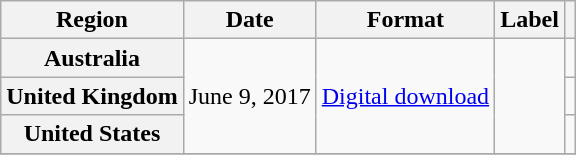<table class="wikitable sortable plainrowheaders">
<tr>
<th>Region</th>
<th>Date</th>
<th>Format</th>
<th>Label</th>
<th></th>
</tr>
<tr>
<th scope="row">Australia</th>
<td rowspan="3">June 9, 2017</td>
<td rowspan="3"><a href='#'>Digital download</a></td>
<td rowspan="3"></td>
<td></td>
</tr>
<tr>
<th scope="row">United Kingdom</th>
<td></td>
</tr>
<tr>
<th scope="row">United States</th>
<td></td>
</tr>
<tr>
</tr>
</table>
